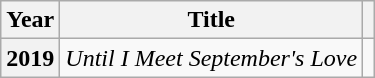<table class="wikitable sortable">
<tr>
<th>Year</th>
<th>Title</th>
<th class="unsortable"></th>
</tr>
<tr>
<th>2019</th>
<td><em>Until I Meet September's Love</em></td>
<td style="text-align:center;"></td>
</tr>
</table>
